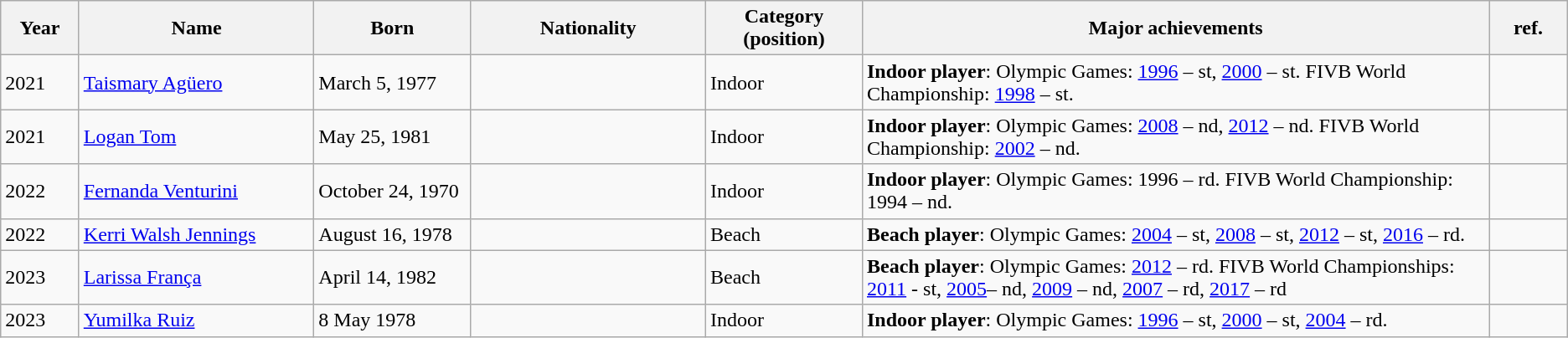<table class="wikitable">
<tr>
<th style="width: 5%;">Year</th>
<th style="width: 15%;">Name</th>
<th style="width: 10%;">Born</th>
<th style="width: 15%;">Nationality</th>
<th style="width: 10%;">Category (position)</th>
<th style="width: 40%;">Major achievements</th>
<th style="width: 5%;">ref.</th>
</tr>
<tr>
<td>2021</td>
<td><a href='#'>Taismary Agüero</a></td>
<td>March 5, 1977</td>
<td><br></td>
<td>Indoor</td>
<td><strong>Indoor player</strong>: Olympic Games: <a href='#'>1996</a> – st, <a href='#'>2000</a> – st.  FIVB World Championship:  <a href='#'>1998</a> – st.</td>
<td></td>
</tr>
<tr>
<td>2021</td>
<td><a href='#'>Logan Tom</a></td>
<td>May 25, 1981</td>
<td></td>
<td>Indoor</td>
<td><strong>Indoor player</strong>: Olympic Games: <a href='#'>2008</a> – nd, <a href='#'>2012</a> – nd. FIVB World Championship: <a href='#'>2002</a> – nd.</td>
<td></td>
</tr>
<tr>
<td>2022</td>
<td><a href='#'>Fernanda Venturini</a></td>
<td>October 24, 1970</td>
<td></td>
<td>Indoor</td>
<td><strong>Indoor player</strong>: Olympic Games: 1996 – rd. FIVB World Championship: 1994 – nd.</td>
<td></td>
</tr>
<tr>
<td>2022</td>
<td><a href='#'>Kerri Walsh Jennings</a></td>
<td>August 16, 1978</td>
<td></td>
<td>Beach</td>
<td><strong>Beach player</strong>: Olympic Games: <a href='#'>2004</a> – st, <a href='#'>2008</a> – st, <a href='#'>2012</a> – st, <a href='#'>2016</a> – rd.</td>
<td></td>
</tr>
<tr>
<td>2023</td>
<td><a href='#'>Larissa França</a></td>
<td>April 14, 1982</td>
<td></td>
<td>Beach</td>
<td><strong>Beach player</strong>: Olympic Games: <a href='#'>2012</a> – rd. FIVB World Championships: <a href='#'>2011</a> - st, <a href='#'>2005</a>– nd, <a href='#'>2009</a> – nd, <a href='#'>2007</a> – rd, <a href='#'>2017</a> – rd</td>
<td></td>
</tr>
<tr>
<td>2023</td>
<td><a href='#'>Yumilka Ruiz</a></td>
<td>8 May 1978</td>
<td></td>
<td>Indoor</td>
<td><strong>Indoor player</strong>: Olympic Games: <a href='#'>1996</a> – st, <a href='#'>2000</a> – st, <a href='#'>2004</a> – rd.</td>
<td></td>
</tr>
</table>
